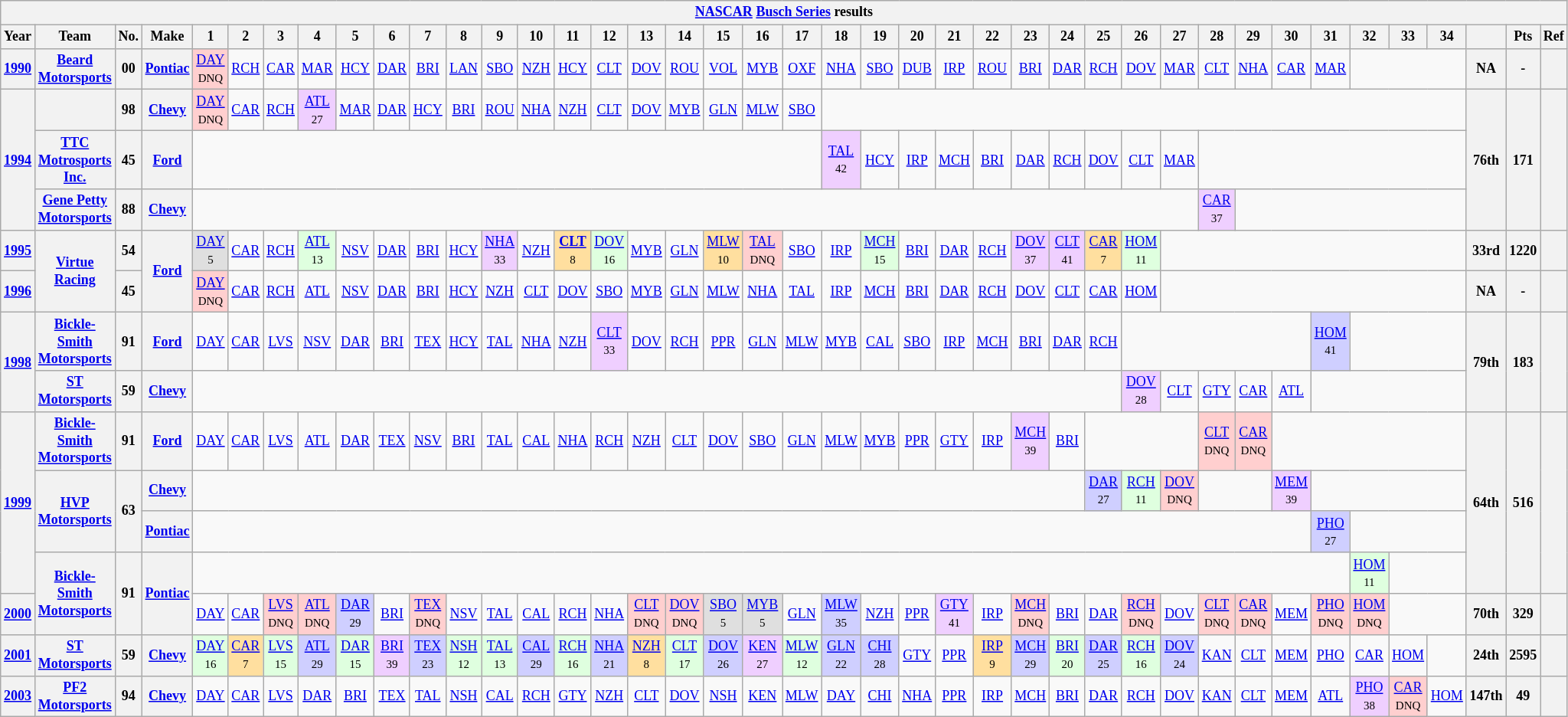<table class="wikitable" style="text-align:center; font-size:75%">
<tr>
<th colspan=42><a href='#'>NASCAR</a> <a href='#'>Busch Series</a> results</th>
</tr>
<tr>
<th>Year</th>
<th>Team</th>
<th>No.</th>
<th>Make</th>
<th>1</th>
<th>2</th>
<th>3</th>
<th>4</th>
<th>5</th>
<th>6</th>
<th>7</th>
<th>8</th>
<th>9</th>
<th>10</th>
<th>11</th>
<th>12</th>
<th>13</th>
<th>14</th>
<th>15</th>
<th>16</th>
<th>17</th>
<th>18</th>
<th>19</th>
<th>20</th>
<th>21</th>
<th>22</th>
<th>23</th>
<th>24</th>
<th>25</th>
<th>26</th>
<th>27</th>
<th>28</th>
<th>29</th>
<th>30</th>
<th>31</th>
<th>32</th>
<th>33</th>
<th>34</th>
<th></th>
<th>Pts</th>
<th>Ref</th>
</tr>
<tr>
<th><a href='#'>1990</a></th>
<th><a href='#'>Beard Motorsports</a></th>
<th>00</th>
<th><a href='#'>Pontiac</a></th>
<td style="background:#FFCFCF;"><a href='#'>DAY</a><br><small>DNQ</small></td>
<td><a href='#'>RCH</a></td>
<td><a href='#'>CAR</a></td>
<td><a href='#'>MAR</a></td>
<td><a href='#'>HCY</a></td>
<td><a href='#'>DAR</a></td>
<td><a href='#'>BRI</a></td>
<td><a href='#'>LAN</a></td>
<td><a href='#'>SBO</a></td>
<td><a href='#'>NZH</a></td>
<td><a href='#'>HCY</a></td>
<td><a href='#'>CLT</a></td>
<td><a href='#'>DOV</a></td>
<td><a href='#'>ROU</a></td>
<td><a href='#'>VOL</a></td>
<td><a href='#'>MYB</a></td>
<td><a href='#'>OXF</a></td>
<td><a href='#'>NHA</a></td>
<td><a href='#'>SBO</a></td>
<td><a href='#'>DUB</a></td>
<td><a href='#'>IRP</a></td>
<td><a href='#'>ROU</a></td>
<td><a href='#'>BRI</a></td>
<td><a href='#'>DAR</a></td>
<td><a href='#'>RCH</a></td>
<td><a href='#'>DOV</a></td>
<td><a href='#'>MAR</a></td>
<td><a href='#'>CLT</a></td>
<td><a href='#'>NHA</a></td>
<td><a href='#'>CAR</a></td>
<td><a href='#'>MAR</a></td>
<td colspan=3></td>
<th>NA</th>
<th>-</th>
<th></th>
</tr>
<tr>
<th rowspan=3><a href='#'>1994</a></th>
<th></th>
<th>98</th>
<th><a href='#'>Chevy</a></th>
<td style="background:#FFCFCF;"><a href='#'>DAY</a><br><small>DNQ</small></td>
<td><a href='#'>CAR</a></td>
<td><a href='#'>RCH</a></td>
<td style="background:#EFCFFF;"><a href='#'>ATL</a><br><small>27</small></td>
<td><a href='#'>MAR</a></td>
<td><a href='#'>DAR</a></td>
<td><a href='#'>HCY</a></td>
<td><a href='#'>BRI</a></td>
<td><a href='#'>ROU</a></td>
<td><a href='#'>NHA</a></td>
<td><a href='#'>NZH</a></td>
<td><a href='#'>CLT</a></td>
<td><a href='#'>DOV</a></td>
<td><a href='#'>MYB</a></td>
<td><a href='#'>GLN</a></td>
<td><a href='#'>MLW</a></td>
<td><a href='#'>SBO</a></td>
<td colspan=17></td>
<th rowspan=3>76th</th>
<th rowspan=3>171</th>
<th rowspan=3></th>
</tr>
<tr>
<th><a href='#'>TTC Motrosports Inc.</a></th>
<th>45</th>
<th><a href='#'>Ford</a></th>
<td colspan=17></td>
<td style="background:#EFCFFF;"><a href='#'>TAL</a><br><small>42</small></td>
<td><a href='#'>HCY</a></td>
<td><a href='#'>IRP</a></td>
<td><a href='#'>MCH</a></td>
<td><a href='#'>BRI</a></td>
<td><a href='#'>DAR</a></td>
<td><a href='#'>RCH</a></td>
<td><a href='#'>DOV</a></td>
<td><a href='#'>CLT</a></td>
<td><a href='#'>MAR</a></td>
<td colspan=7></td>
</tr>
<tr>
<th><a href='#'>Gene Petty Motorsports</a></th>
<th>88</th>
<th><a href='#'>Chevy</a></th>
<td colspan=27></td>
<td style="background:#EFCFFF;"><a href='#'>CAR</a><br><small>37</small></td>
<td colspan=6></td>
</tr>
<tr>
<th><a href='#'>1995</a></th>
<th rowspan=2><a href='#'>Virtue Racing</a></th>
<th>54</th>
<th rowspan=2><a href='#'>Ford</a></th>
<td style="background:#DFDFDF;"><a href='#'>DAY</a><br><small>5</small></td>
<td><a href='#'>CAR</a></td>
<td><a href='#'>RCH</a></td>
<td style="background:#DFFFDF;"><a href='#'>ATL</a><br><small>13</small></td>
<td><a href='#'>NSV</a></td>
<td><a href='#'>DAR</a></td>
<td><a href='#'>BRI</a></td>
<td><a href='#'>HCY</a></td>
<td style="background:#EFCFFF;"><a href='#'>NHA</a><br><small>33</small></td>
<td><a href='#'>NZH</a></td>
<td style="background:#FFDF9F;"><strong><a href='#'>CLT</a></strong><br><small>8</small></td>
<td style="background:#DFFFDF;"><a href='#'>DOV</a><br><small>16</small></td>
<td><a href='#'>MYB</a></td>
<td><a href='#'>GLN</a></td>
<td style="background:#FFDF9F;"><a href='#'>MLW</a><br><small>10</small></td>
<td style="background:#FFCFCF;"><a href='#'>TAL</a><br><small>DNQ</small></td>
<td><a href='#'>SBO</a></td>
<td><a href='#'>IRP</a></td>
<td style="background:#DFFFDF;"><a href='#'>MCH</a><br><small>15</small></td>
<td><a href='#'>BRI</a></td>
<td><a href='#'>DAR</a></td>
<td><a href='#'>RCH</a></td>
<td style="background:#EFCFFF;"><a href='#'>DOV</a><br><small>37</small></td>
<td style="background:#EFCFFF;"><a href='#'>CLT</a><br><small>41</small></td>
<td style="background:#FFDF9F;"><a href='#'>CAR</a><br><small>7</small></td>
<td style="background:#DFFFDF;"><a href='#'>HOM</a><br><small>11</small></td>
<td colspan=8></td>
<th>33rd</th>
<th>1220</th>
<th></th>
</tr>
<tr>
<th><a href='#'>1996</a></th>
<th>45</th>
<td style="background:#FFCFCF;"><a href='#'>DAY</a><br><small>DNQ</small></td>
<td><a href='#'>CAR</a></td>
<td><a href='#'>RCH</a></td>
<td><a href='#'>ATL</a></td>
<td><a href='#'>NSV</a></td>
<td><a href='#'>DAR</a></td>
<td><a href='#'>BRI</a></td>
<td><a href='#'>HCY</a></td>
<td><a href='#'>NZH</a></td>
<td><a href='#'>CLT</a></td>
<td><a href='#'>DOV</a></td>
<td><a href='#'>SBO</a></td>
<td><a href='#'>MYB</a></td>
<td><a href='#'>GLN</a></td>
<td><a href='#'>MLW</a></td>
<td><a href='#'>NHA</a></td>
<td><a href='#'>TAL</a></td>
<td><a href='#'>IRP</a></td>
<td><a href='#'>MCH</a></td>
<td><a href='#'>BRI</a></td>
<td><a href='#'>DAR</a></td>
<td><a href='#'>RCH</a></td>
<td><a href='#'>DOV</a></td>
<td><a href='#'>CLT</a></td>
<td><a href='#'>CAR</a></td>
<td><a href='#'>HOM</a></td>
<td colspan=8></td>
<th>NA</th>
<th>-</th>
<th></th>
</tr>
<tr>
<th rowspan=2><a href='#'>1998</a></th>
<th><a href='#'>Bickle-Smith Motorsports</a></th>
<th>91</th>
<th><a href='#'>Ford</a></th>
<td><a href='#'>DAY</a></td>
<td><a href='#'>CAR</a></td>
<td><a href='#'>LVS</a></td>
<td><a href='#'>NSV</a></td>
<td><a href='#'>DAR</a></td>
<td><a href='#'>BRI</a></td>
<td><a href='#'>TEX</a></td>
<td><a href='#'>HCY</a></td>
<td><a href='#'>TAL</a></td>
<td><a href='#'>NHA</a></td>
<td><a href='#'>NZH</a></td>
<td style="background:#EFCFFF;"><a href='#'>CLT</a><br><small>33</small></td>
<td><a href='#'>DOV</a></td>
<td><a href='#'>RCH</a></td>
<td><a href='#'>PPR</a></td>
<td><a href='#'>GLN</a></td>
<td><a href='#'>MLW</a></td>
<td><a href='#'>MYB</a></td>
<td><a href='#'>CAL</a></td>
<td><a href='#'>SBO</a></td>
<td><a href='#'>IRP</a></td>
<td><a href='#'>MCH</a></td>
<td><a href='#'>BRI</a></td>
<td><a href='#'>DAR</a></td>
<td><a href='#'>RCH</a></td>
<td colspan=5></td>
<td style="background:#CFCFFF;"><a href='#'>HOM</a><br><small>41</small></td>
<td colspan=3></td>
<th rowspan=2>79th</th>
<th rowspan=2>183</th>
<th rowspan=2></th>
</tr>
<tr>
<th><a href='#'>ST Motorsports</a></th>
<th>59</th>
<th><a href='#'>Chevy</a></th>
<td colspan=25></td>
<td style="background:#EFCFFF;"><a href='#'>DOV</a><br><small>28</small></td>
<td><a href='#'>CLT</a></td>
<td><a href='#'>GTY</a></td>
<td><a href='#'>CAR</a></td>
<td><a href='#'>ATL</a></td>
<td colspan=4></td>
</tr>
<tr>
<th rowspan=4><a href='#'>1999</a></th>
<th><a href='#'>Bickle-Smith Motorsports</a></th>
<th>91</th>
<th><a href='#'>Ford</a></th>
<td><a href='#'>DAY</a></td>
<td><a href='#'>CAR</a></td>
<td><a href='#'>LVS</a></td>
<td><a href='#'>ATL</a></td>
<td><a href='#'>DAR</a></td>
<td><a href='#'>TEX</a></td>
<td><a href='#'>NSV</a></td>
<td><a href='#'>BRI</a></td>
<td><a href='#'>TAL</a></td>
<td><a href='#'>CAL</a></td>
<td><a href='#'>NHA</a></td>
<td><a href='#'>RCH</a></td>
<td><a href='#'>NZH</a></td>
<td><a href='#'>CLT</a></td>
<td><a href='#'>DOV</a></td>
<td><a href='#'>SBO</a></td>
<td><a href='#'>GLN</a></td>
<td><a href='#'>MLW</a></td>
<td><a href='#'>MYB</a></td>
<td><a href='#'>PPR</a></td>
<td><a href='#'>GTY</a></td>
<td><a href='#'>IRP</a></td>
<td style="background:#EFCFFF;"><a href='#'>MCH</a><br><small>39</small></td>
<td><a href='#'>BRI</a></td>
<td colspan=3></td>
<td style="background:#FFCFCF;"><a href='#'>CLT</a><br><small>DNQ</small></td>
<td style="background:#FFCFCF;"><a href='#'>CAR</a><br><small>DNQ</small></td>
<td colspan=5></td>
<th rowspan=4>64th</th>
<th rowspan=4>516</th>
<th rowspan=4></th>
</tr>
<tr>
<th rowspan=2><a href='#'>HVP Motorsports</a></th>
<th rowspan=2>63</th>
<th><a href='#'>Chevy</a></th>
<td colspan=24></td>
<td style="background:#CFCFFF;"><a href='#'>DAR</a><br><small>27</small></td>
<td style="background:#DFFFDF;"><a href='#'>RCH</a><br><small>11</small></td>
<td style="background:#FFCFCF;"><a href='#'>DOV</a><br><small>DNQ</small></td>
<td colspan=2></td>
<td style="background:#EFCFFF;"><a href='#'>MEM</a><br><small>39</small></td>
<td colspan=4></td>
</tr>
<tr>
<th><a href='#'>Pontiac</a></th>
<td colspan=30></td>
<td style="background:#CFCFFF;"><a href='#'>PHO</a><br><small>27</small></td>
<td colspan=3></td>
</tr>
<tr>
<th rowspan=2><a href='#'>Bickle-Smith Motorsports</a></th>
<th rowspan=2>91</th>
<th rowspan=2><a href='#'>Pontiac</a></th>
<td colspan=31></td>
<td style="background:#DFFFDF;"><a href='#'>HOM</a><br><small>11</small></td>
<td colspan=2></td>
</tr>
<tr>
<th><a href='#'>2000</a></th>
<td><a href='#'>DAY</a></td>
<td><a href='#'>CAR</a></td>
<td style="background:#FFCFCF;"><a href='#'>LVS</a><br><small>DNQ</small></td>
<td style="background:#FFCFCF;"><a href='#'>ATL</a><br><small>DNQ</small></td>
<td style="background:#CFCFFF;"><a href='#'>DAR</a><br><small>29</small></td>
<td><a href='#'>BRI</a></td>
<td style="background:#FFCFCF;"><a href='#'>TEX</a><br><small>DNQ</small></td>
<td><a href='#'>NSV</a></td>
<td><a href='#'>TAL</a></td>
<td><a href='#'>CAL</a></td>
<td><a href='#'>RCH</a></td>
<td><a href='#'>NHA</a></td>
<td style="background:#FFCFCF;"><a href='#'>CLT</a><br><small>DNQ</small></td>
<td style="background:#FFCFCF;"><a href='#'>DOV</a><br><small>DNQ</small></td>
<td style="background:#DFDFDF;"><a href='#'>SBO</a><br><small>5</small></td>
<td style="background:#DFDFDF;"><a href='#'>MYB</a><br><small>5</small></td>
<td><a href='#'>GLN</a></td>
<td style="background:#CFCFFF;"><a href='#'>MLW</a><br><small>35</small></td>
<td><a href='#'>NZH</a></td>
<td><a href='#'>PPR</a></td>
<td style="background:#EFCFFF;"><a href='#'>GTY</a><br><small>41</small></td>
<td><a href='#'>IRP</a></td>
<td style="background:#FFCFCF;"><a href='#'>MCH</a><br><small>DNQ</small></td>
<td><a href='#'>BRI</a></td>
<td><a href='#'>DAR</a></td>
<td style="background:#FFCFCF;"><a href='#'>RCH</a><br><small>DNQ</small></td>
<td><a href='#'>DOV</a></td>
<td style="background:#FFCFCF;"><a href='#'>CLT</a><br><small>DNQ</small></td>
<td style="background:#FFCFCF;"><a href='#'>CAR</a><br><small>DNQ</small></td>
<td><a href='#'>MEM</a></td>
<td style="background:#FFCFCF;"><a href='#'>PHO</a><br><small>DNQ</small></td>
<td style="background:#FFCFCF;"><a href='#'>HOM</a><br><small>DNQ</small></td>
<td colspan=2></td>
<th>70th</th>
<th>329</th>
<th></th>
</tr>
<tr>
<th><a href='#'>2001</a></th>
<th><a href='#'>ST Motorsports</a></th>
<th>59</th>
<th><a href='#'>Chevy</a></th>
<td style="background:#DFFFDF;"><a href='#'>DAY</a><br><small>16</small></td>
<td style="background:#FFDF9F;"><a href='#'>CAR</a><br><small>7</small></td>
<td style="background:#DFFFDF;"><a href='#'>LVS</a><br><small>15</small></td>
<td style="background:#CFCFFF;"><a href='#'>ATL</a><br><small>29</small></td>
<td style="background:#DFFFDF;"><a href='#'>DAR</a><br><small>15</small></td>
<td style="background:#EFCFFF;"><a href='#'>BRI</a><br><small>39</small></td>
<td style="background:#CFCFFF;"><a href='#'>TEX</a><br><small>23</small></td>
<td style="background:#DFFFDF;"><a href='#'>NSH</a><br><small>12</small></td>
<td style="background:#DFFFDF;"><a href='#'>TAL</a><br><small>13</small></td>
<td style="background:#CFCFFF;"><a href='#'>CAL</a><br><small>29</small></td>
<td style="background:#DFFFDF;"><a href='#'>RCH</a><br><small>16</small></td>
<td style="background:#CFCFFF;"><a href='#'>NHA</a><br><small>21</small></td>
<td style="background:#FFDF9F;"><a href='#'>NZH</a><br><small>8</small></td>
<td style="background:#DFFFDF;"><a href='#'>CLT</a><br><small>17</small></td>
<td style="background:#CFCFFF;"><a href='#'>DOV</a><br><small>26</small></td>
<td style="background:#EFCFFF;"><a href='#'>KEN</a><br><small>27</small></td>
<td style="background:#DFFFDF;"><a href='#'>MLW</a><br><small>12</small></td>
<td style="background:#CFCFFF;"><a href='#'>GLN</a><br><small>22</small></td>
<td style="background:#CFCFFF;"><a href='#'>CHI</a><br><small>28</small></td>
<td><a href='#'>GTY</a></td>
<td><a href='#'>PPR</a></td>
<td style="background:#FFDF9F;"><a href='#'>IRP</a><br><small>9</small></td>
<td style="background:#CFCFFF;"><a href='#'>MCH</a><br><small>29</small></td>
<td style="background:#DFFFDF;"><a href='#'>BRI</a><br><small>20</small></td>
<td style="background:#CFCFFF;"><a href='#'>DAR</a><br><small>25</small></td>
<td style="background:#DFFFDF;"><a href='#'>RCH</a><br><small>16</small></td>
<td style="background:#CFCFFF;"><a href='#'>DOV</a><br><small>24</small></td>
<td><a href='#'>KAN</a></td>
<td><a href='#'>CLT</a></td>
<td><a href='#'>MEM</a></td>
<td><a href='#'>PHO</a></td>
<td><a href='#'>CAR</a></td>
<td><a href='#'>HOM</a></td>
<td></td>
<th>24th</th>
<th>2595</th>
<th></th>
</tr>
<tr>
<th><a href='#'>2003</a></th>
<th><a href='#'>PF2 Motorsports</a></th>
<th>94</th>
<th><a href='#'>Chevy</a></th>
<td><a href='#'>DAY</a></td>
<td><a href='#'>CAR</a></td>
<td><a href='#'>LVS</a></td>
<td><a href='#'>DAR</a></td>
<td><a href='#'>BRI</a></td>
<td><a href='#'>TEX</a></td>
<td><a href='#'>TAL</a></td>
<td><a href='#'>NSH</a></td>
<td><a href='#'>CAL</a></td>
<td><a href='#'>RCH</a></td>
<td><a href='#'>GTY</a></td>
<td><a href='#'>NZH</a></td>
<td><a href='#'>CLT</a></td>
<td><a href='#'>DOV</a></td>
<td><a href='#'>NSH</a></td>
<td><a href='#'>KEN</a></td>
<td><a href='#'>MLW</a></td>
<td><a href='#'>DAY</a></td>
<td><a href='#'>CHI</a></td>
<td><a href='#'>NHA</a></td>
<td><a href='#'>PPR</a></td>
<td><a href='#'>IRP</a></td>
<td><a href='#'>MCH</a></td>
<td><a href='#'>BRI</a></td>
<td><a href='#'>DAR</a></td>
<td><a href='#'>RCH</a></td>
<td><a href='#'>DOV</a></td>
<td><a href='#'>KAN</a></td>
<td><a href='#'>CLT</a></td>
<td><a href='#'>MEM</a></td>
<td><a href='#'>ATL</a></td>
<td style="background:#EFCFFF;"><a href='#'>PHO</a><br><small>38</small></td>
<td style="background:#FFCFCF;"><a href='#'>CAR</a><br><small>DNQ</small></td>
<td><a href='#'>HOM</a></td>
<th>147th</th>
<th>49</th>
<th></th>
</tr>
</table>
